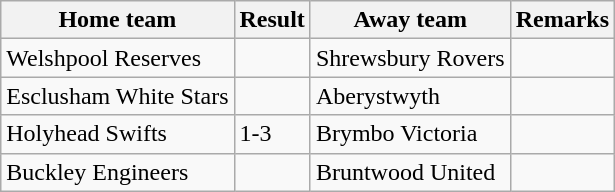<table class="wikitable">
<tr>
<th>Home team</th>
<th>Result</th>
<th>Away team</th>
<th>Remarks</th>
</tr>
<tr>
<td>Welshpool Reserves</td>
<td></td>
<td> Shrewsbury Rovers</td>
<td></td>
</tr>
<tr>
<td>Esclusham White Stars</td>
<td></td>
<td>Aberystwyth</td>
<td></td>
</tr>
<tr>
<td>Holyhead Swifts</td>
<td>1-3</td>
<td>Brymbo Victoria</td>
<td></td>
</tr>
<tr>
<td>Buckley Engineers</td>
<td></td>
<td> Bruntwood United</td>
<td></td>
</tr>
</table>
